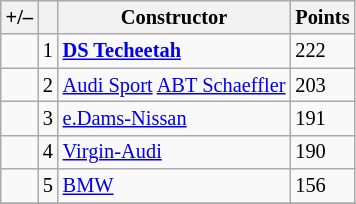<table class="wikitable" style="font-size: 85%">
<tr>
<th scope="col">+/–</th>
<th scope="col"></th>
<th scope="col">Constructor</th>
<th scope="col">Points</th>
</tr>
<tr>
<td align="left"></td>
<td align="center">1</td>
<td> <strong><a href='#'>DS Techeetah</a></strong></td>
<td align="left">222</td>
</tr>
<tr>
<td align="left"></td>
<td align="center">2</td>
<td> <a href='#'>Audi Sport</a> <a href='#'>ABT Schaeffler</a></td>
<td align="left">203</td>
</tr>
<tr>
<td align="left"></td>
<td align="center">3</td>
<td> <a href='#'>e.Dams-Nissan</a></td>
<td align="left">191</td>
</tr>
<tr>
<td align="left"></td>
<td align="center">4</td>
<td> <a href='#'>Virgin-Audi</a></td>
<td align="left">190</td>
</tr>
<tr>
<td align="left"></td>
<td align="center">5</td>
<td> <a href='#'>BMW</a></td>
<td align="left">156</td>
</tr>
<tr>
</tr>
</table>
